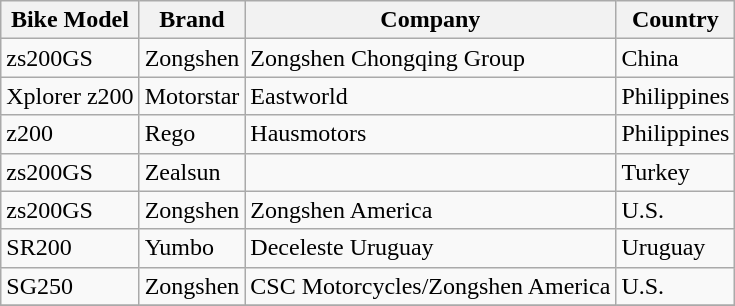<table class="wikitable">
<tr>
<th>Bike Model</th>
<th>Brand</th>
<th>Company</th>
<th>Country</th>
</tr>
<tr>
<td>zs200GS</td>
<td>Zongshen</td>
<td>Zongshen Chongqing Group</td>
<td>China</td>
</tr>
<tr>
<td>Xplorer z200</td>
<td>Motorstar</td>
<td>Eastworld</td>
<td>Philippines</td>
</tr>
<tr>
<td>z200</td>
<td>Rego</td>
<td>Hausmotors</td>
<td>Philippines</td>
</tr>
<tr>
<td>zs200GS</td>
<td>Zealsun</td>
<td></td>
<td>Turkey</td>
</tr>
<tr>
<td>zs200GS</td>
<td>Zongshen</td>
<td>Zongshen America</td>
<td>U.S.</td>
</tr>
<tr>
<td>SR200</td>
<td>Yumbo</td>
<td>Deceleste Uruguay</td>
<td>Uruguay</td>
</tr>
<tr>
<td>SG250</td>
<td>Zongshen</td>
<td>CSC Motorcycles/Zongshen America</td>
<td>U.S.</td>
</tr>
<tr>
</tr>
</table>
